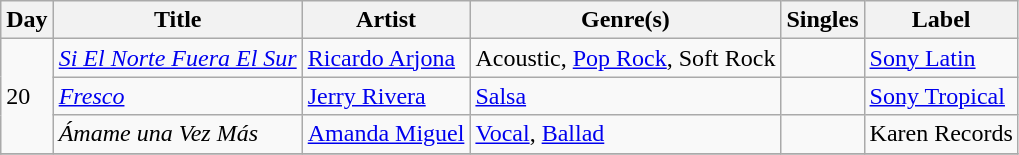<table class="wikitable sortable" style="text-align: left;">
<tr>
<th>Day</th>
<th>Title</th>
<th>Artist</th>
<th>Genre(s)</th>
<th>Singles</th>
<th>Label</th>
</tr>
<tr>
<td rowspan="3">20</td>
<td><em><a href='#'>Si El Norte Fuera El Sur</a></em></td>
<td><a href='#'>Ricardo Arjona</a></td>
<td>Acoustic, <a href='#'>Pop Rock</a>, Soft Rock</td>
<td></td>
<td><a href='#'>Sony Latin</a></td>
</tr>
<tr>
<td><em><a href='#'>Fresco</a></em></td>
<td><a href='#'>Jerry Rivera</a></td>
<td><a href='#'>Salsa</a></td>
<td></td>
<td><a href='#'>Sony Tropical</a></td>
</tr>
<tr>
<td><em>Ámame una Vez Más</em></td>
<td><a href='#'>Amanda Miguel</a></td>
<td><a href='#'>Vocal</a>, <a href='#'>Ballad</a></td>
<td></td>
<td>Karen Records</td>
</tr>
<tr>
</tr>
</table>
